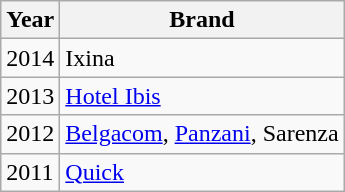<table class="wikitable">
<tr>
<th>Year</th>
<th>Brand</th>
</tr>
<tr>
<td>2014</td>
<td>Ixina</td>
</tr>
<tr>
<td>2013</td>
<td><a href='#'>Hotel Ibis</a></td>
</tr>
<tr>
<td>2012</td>
<td><a href='#'>Belgacom</a>, <a href='#'>Panzani</a>, Sarenza</td>
</tr>
<tr>
<td>2011</td>
<td><a href='#'>Quick</a></td>
</tr>
</table>
